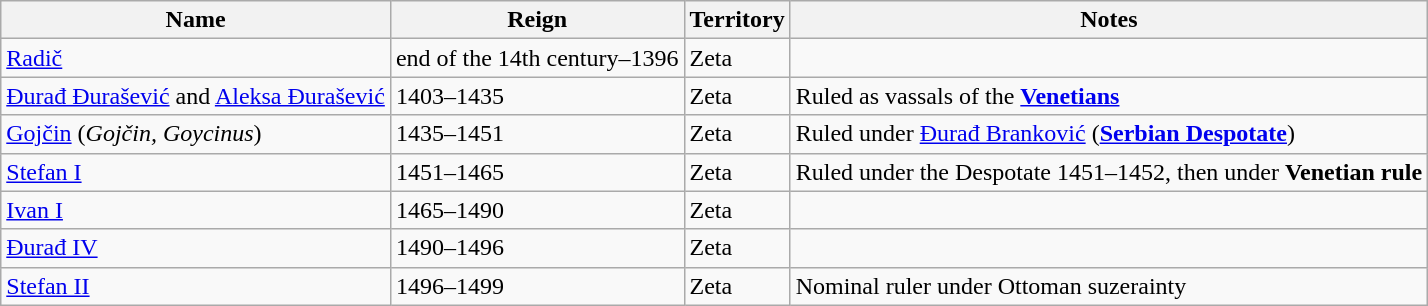<table class="wikitable">
<tr ->
<th>Name</th>
<th>Reign</th>
<th>Territory</th>
<th>Notes</th>
</tr>
<tr ->
<td><a href='#'>Radič</a></td>
<td>end of the 14th century–1396</td>
<td>Zeta</td>
<td></td>
</tr>
<tr ->
<td><a href='#'>Đurađ Đurašević</a> and <a href='#'>Aleksa Đurašević</a></td>
<td>1403–1435</td>
<td>Zeta</td>
<td>Ruled as vassals of the <strong><a href='#'>Venetians</a></strong></td>
</tr>
<tr ->
<td><a href='#'>Gojčin</a> (<em>Gojčin, Goycinus</em>)</td>
<td>1435–1451</td>
<td>Zeta</td>
<td>Ruled under <a href='#'>Đurađ Branković</a> (<strong><a href='#'>Serbian Despotate</a></strong>)</td>
</tr>
<tr ->
<td><a href='#'>Stefan I</a></td>
<td>1451–1465</td>
<td>Zeta</td>
<td>Ruled under the Despotate 1451–1452, then under <strong>Venetian rule</strong></td>
</tr>
<tr ->
<td><a href='#'>Ivan I</a></td>
<td>1465–1490</td>
<td>Zeta</td>
<td></td>
</tr>
<tr ->
<td><a href='#'>Đurađ IV</a></td>
<td>1490–1496</td>
<td>Zeta</td>
<td></td>
</tr>
<tr ->
<td><a href='#'>Stefan II</a></td>
<td>1496–1499</td>
<td>Zeta</td>
<td>Nominal ruler under Ottoman suzerainty</td>
</tr>
</table>
